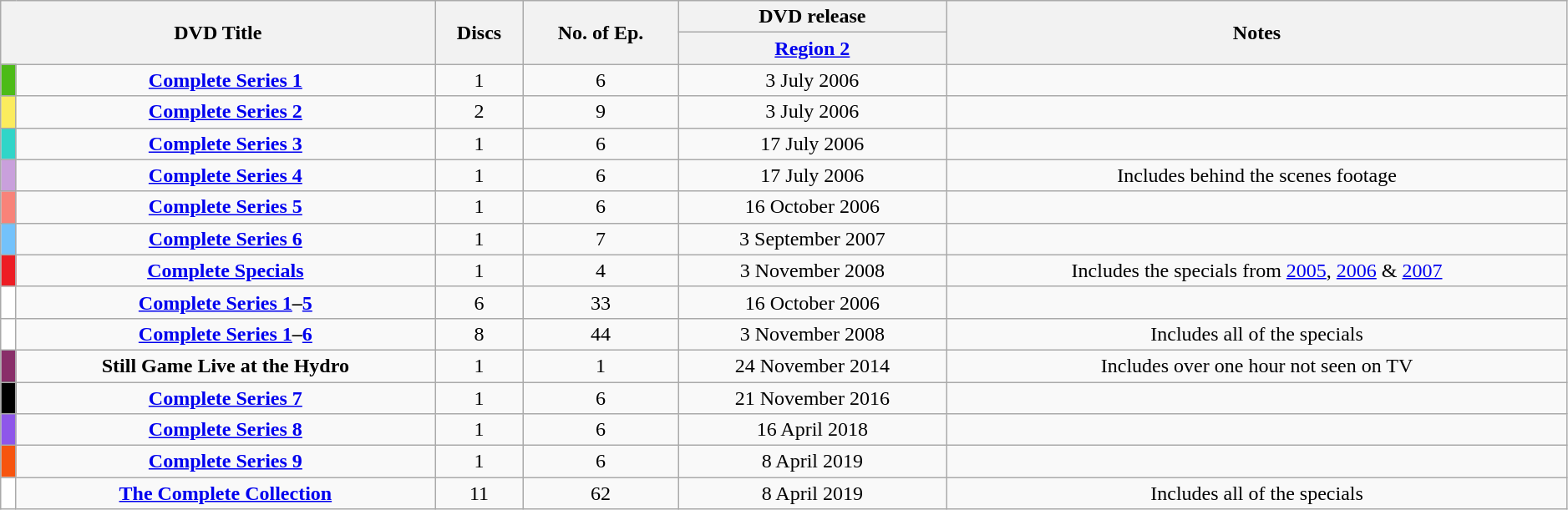<table class="wikitable" width="99%" style="text-align: center;">
<tr>
<th colspan="2" rowspan="2">DVD Title</th>
<th rowspan="2">Discs</th>
<th rowspan="2">No. of Ep.</th>
<th>DVD release</th>
<th rowspan="2">Notes</th>
</tr>
<tr>
<th><a href='#'>Region 2</a></th>
</tr>
<tr>
<td bgcolor="4CBB17" height="10px"></td>
<td><strong><a href='#'>Complete Series 1</a></strong></td>
<td>1</td>
<td>6</td>
<td>3 July 2006</td>
<td></td>
</tr>
<tr>
<td bgcolor="FBEC5D" height="10px"></td>
<td><strong><a href='#'>Complete Series 2</a></strong></td>
<td>2</td>
<td>9</td>
<td>3 July 2006</td>
<td></td>
</tr>
<tr>
<td bgcolor="30D5C8" height="10px"></td>
<td><strong><a href='#'>Complete Series 3</a></strong></td>
<td>1</td>
<td>6</td>
<td>17 July 2006</td>
<td></td>
</tr>
<tr>
<td bgcolor="C9A0DC" height="10px"></td>
<td><strong><a href='#'>Complete Series 4</a></strong></td>
<td>1</td>
<td>6</td>
<td>17 July 2006</td>
<td>Includes behind the scenes footage</td>
</tr>
<tr>
<td bgcolor="F88379" height="10px"></td>
<td><strong><a href='#'>Complete Series 5</a></strong></td>
<td>1</td>
<td>6</td>
<td>16 October 2006</td>
<td></td>
</tr>
<tr>
<td bgcolor="73C2FB" height="10px"></td>
<td><strong><a href='#'>Complete Series 6</a></strong></td>
<td>1</td>
<td>7</td>
<td>3 September 2007</td>
<td></td>
</tr>
<tr>
<td bgcolor="ED1C24" height="10px"></td>
<td><strong><a href='#'>Complete Specials</a></strong></td>
<td>1</td>
<td>4</td>
<td>3 November 2008</td>
<td>Includes the specials from <a href='#'>2005</a>, <a href='#'>2006</a> & <a href='#'>2007</a></td>
</tr>
<tr>
<td bgcolor="FFFFFF" height="10px"></td>
<td><strong><a href='#'>Complete Series 1</a>–<a href='#'>5</a></strong></td>
<td>6</td>
<td>33</td>
<td>16 October 2006</td>
<td></td>
</tr>
<tr>
<td bgcolor="FFFFFF" height="10px"></td>
<td><strong><a href='#'>Complete Series 1</a>–<a href='#'>6</a></strong></td>
<td>8</td>
<td>44</td>
<td>3 November 2008</td>
<td>Includes all of the specials</td>
</tr>
<tr>
<td bgcolor="892E69" height="10px"></td>
<td><strong>Still Game Live at the Hydro</strong></td>
<td>1</td>
<td>1</td>
<td>24 November 2014</td>
<td>Includes over one hour not seen on TV</td>
</tr>
<tr>
<td bgcolor="GGGGGG" height="10px"></td>
<td><strong><a href='#'>Complete Series 7</a></strong></td>
<td>1</td>
<td>6</td>
<td>21 November 2016</td>
<td></td>
</tr>
<tr>
<td bgcolor="8e56ea" height="10px"></td>
<td><strong><a href='#'>Complete Series 8</a></strong></td>
<td>1</td>
<td>6</td>
<td>16 April 2018</td>
<td></td>
</tr>
<tr>
<td bgcolor="f7540e" height="10px"></td>
<td><strong><a href='#'>Complete Series 9</a></strong></td>
<td>1</td>
<td>6</td>
<td>8 April 2019</td>
<td></td>
</tr>
<tr>
<td bgcolor="FFFFFF" height="10px"></td>
<td><strong><a href='#'>The Complete Collection</a></strong></td>
<td>11</td>
<td>62</td>
<td>8 April 2019</td>
<td>Includes all of the specials</td>
</tr>
</table>
